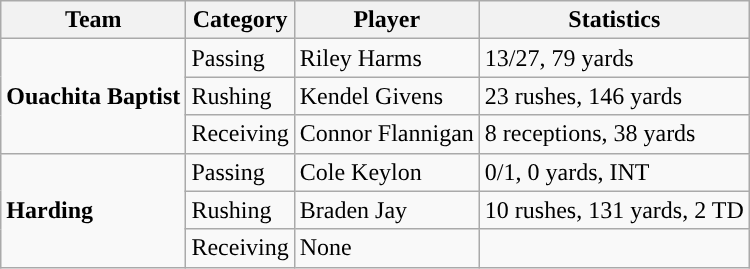<table class="wikitable" style="float: right;">
<tr>
<th>Team</th>
<th>Category</th>
<th>Player</th>
<th>Statistics</th>
</tr>
<tr>
<td rowspan=3><strong>Ouachita Baptist</strong></td>
<td>Passing</td>
<td>Riley Harms</td>
<td>13/27, 79 yards</td>
</tr>
<tr>
<td>Rushing</td>
<td>Kendel Givens</td>
<td>23 rushes, 146 yards</td>
</tr>
<tr>
<td>Receiving</td>
<td>Connor Flannigan</td>
<td>8 receptions, 38 yards</td>
</tr>
<tr>
<td rowspan=3><strong>Harding</strong></td>
<td>Passing</td>
<td>Cole Keylon</td>
<td>0/1, 0 yards, INT</td>
</tr>
<tr>
<td>Rushing</td>
<td>Braden Jay</td>
<td>10 rushes, 131 yards, 2 TD</td>
</tr>
<tr>
<td>Receiving</td>
<td>None</td>
<td></td>
</tr>
</table>
